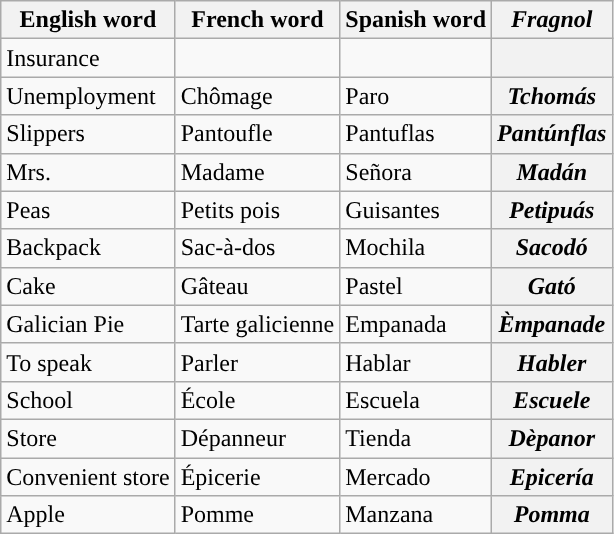<table class="wikitable">
<tr>
<th scope="col">English word</th>
<th scope="col">French word</th>
<th scope="col">Spanish word</th>
<th scope="col"><em>Fragnol</em></th>
</tr>
<tr>
<td>Insurance</td>
<td></td>
<td></td>
<th scope="row"></th>
</tr>
<tr>
<td>Unemployment</td>
<td>Chômage</td>
<td>Paro</td>
<th scope="row"><em>Tchomás</em></th>
</tr>
<tr>
<td>Slippers</td>
<td>Pantoufle</td>
<td>Pantuflas</td>
<th scope="row"><em>Pantúnflas</em></th>
</tr>
<tr>
<td>Mrs.</td>
<td>Madame</td>
<td>Señora</td>
<th scope="row"><em>Madán</em></th>
</tr>
<tr>
<td>Peas</td>
<td>Petits pois</td>
<td>Guisantes</td>
<th scope="row"><em>Petipuás</em></th>
</tr>
<tr>
<td>Backpack</td>
<td>Sac-à-dos</td>
<td>Mochila</td>
<th scope="row"><em>Sacodó</em></th>
</tr>
<tr>
<td>Cake</td>
<td>Gâteau</td>
<td>Pastel</td>
<th scope="row"><em>Gató</em></th>
</tr>
<tr>
<td>Galician Pie</td>
<td>Tarte galicienne</td>
<td>Empanada</td>
<th scope="row"><em>Èmpanade</em></th>
</tr>
<tr>
<td>To speak</td>
<td>Parler</td>
<td>Hablar</td>
<th scope="row"><em>Habler</em></th>
</tr>
<tr>
<td>School</td>
<td>École</td>
<td>Escuela</td>
<th scope="row"><em>Escuele</em></th>
</tr>
<tr>
<td>Store</td>
<td>Dépanneur</td>
<td>Tienda</td>
<th scope="row"><em>Dèpanor</em></th>
</tr>
<tr>
<td>Convenient store</td>
<td>Épicerie</td>
<td>Mercado</td>
<th scope="row"><em>Epicería</em></th>
</tr>
<tr>
<td>Apple</td>
<td>Pomme</td>
<td>Manzana</td>
<th scope="row"><em>Pomma</em></th>
</tr>
</table>
